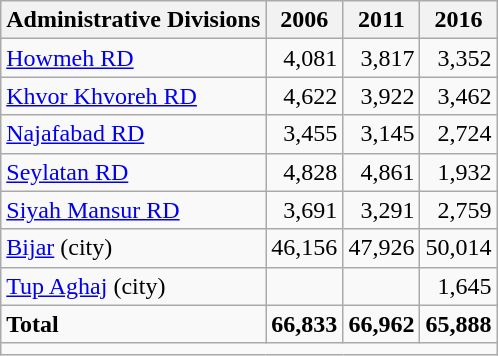<table class="wikitable">
<tr>
<th>Administrative Divisions</th>
<th>2006</th>
<th>2011</th>
<th>2016</th>
</tr>
<tr>
<td><a href='#'>Howmeh RD</a></td>
<td style="text-align: right;">4,081</td>
<td style="text-align: right;">3,817</td>
<td style="text-align: right;">3,352</td>
</tr>
<tr>
<td><a href='#'>Khvor Khvoreh RD</a></td>
<td style="text-align: right;">4,622</td>
<td style="text-align: right;">3,922</td>
<td style="text-align: right;">3,462</td>
</tr>
<tr>
<td><a href='#'>Najafabad RD</a></td>
<td style="text-align: right;">3,455</td>
<td style="text-align: right;">3,145</td>
<td style="text-align: right;">2,724</td>
</tr>
<tr>
<td><a href='#'>Seylatan RD</a></td>
<td style="text-align: right;">4,828</td>
<td style="text-align: right;">4,861</td>
<td style="text-align: right;">1,932</td>
</tr>
<tr>
<td><a href='#'>Siyah Mansur RD</a></td>
<td style="text-align: right;">3,691</td>
<td style="text-align: right;">3,291</td>
<td style="text-align: right;">2,759</td>
</tr>
<tr>
<td><a href='#'>Bijar</a> (city)</td>
<td style="text-align: right;">46,156</td>
<td style="text-align: right;">47,926</td>
<td style="text-align: right;">50,014</td>
</tr>
<tr>
<td><a href='#'>Tup Aghaj</a> (city)</td>
<td style="text-align: right;"></td>
<td style="text-align: right;"></td>
<td style="text-align: right;">1,645</td>
</tr>
<tr>
<td><strong>Total</strong></td>
<td style="text-align: right;"><strong>66,833</strong></td>
<td style="text-align: right;"><strong>66,962</strong></td>
<td style="text-align: right;"><strong>65,888</strong></td>
</tr>
<tr>
<td colspan=4></td>
</tr>
</table>
